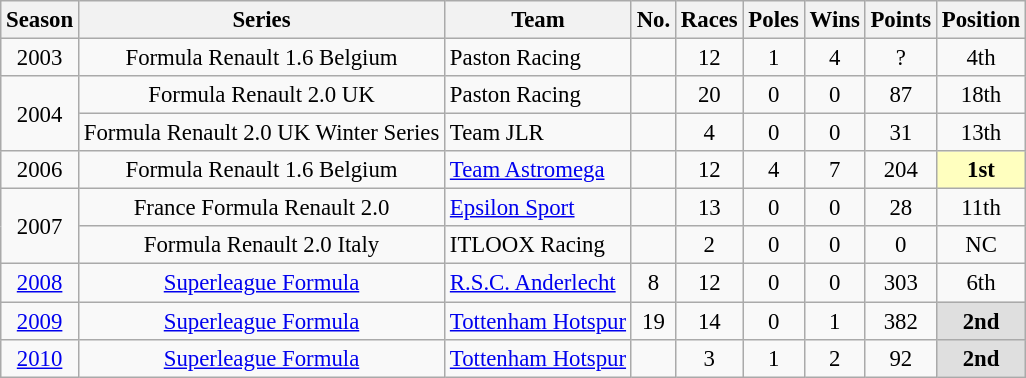<table class="wikitable" style="font-size: 95%;">
<tr>
<th>Season</th>
<th>Series</th>
<th>Team</th>
<th>No.</th>
<th>Races</th>
<th>Poles</th>
<th>Wins</th>
<th>Points</th>
<th>Position</th>
</tr>
<tr>
<td align="center">2003</td>
<td align=center>Formula Renault 1.6 Belgium</td>
<td>Paston Racing</td>
<td align=center></td>
<td align=center>12</td>
<td align=center>1</td>
<td align=center>4</td>
<td align=center>?</td>
<td align=center>4th</td>
</tr>
<tr>
<td align="center" rowspan=2>2004</td>
<td align=center>Formula Renault 2.0 UK</td>
<td>Paston Racing</td>
<td align=center></td>
<td align=center>20</td>
<td align=center>0</td>
<td align=center>0</td>
<td align=center>87</td>
<td align=center>18th</td>
</tr>
<tr>
<td align=center>Formula Renault 2.0 UK Winter Series</td>
<td>Team JLR</td>
<td align=center></td>
<td align=center>4</td>
<td align=center>0</td>
<td align=center>0</td>
<td align=center>31</td>
<td align=center>13th</td>
</tr>
<tr>
<td align=center>2006</td>
<td align=center>Formula Renault 1.6 Belgium</td>
<td><a href='#'>Team Astromega</a></td>
<td align=center></td>
<td align=center>12</td>
<td align=center>4</td>
<td align=center>7</td>
<td align=center>204</td>
<td align="center" style="background:#ffffbf;"><strong>1st</strong></td>
</tr>
<tr>
<td align="center" rowspan=2>2007</td>
<td align=center>France Formula Renault 2.0</td>
<td><a href='#'>Epsilon Sport</a></td>
<td align=center></td>
<td align=center>13</td>
<td align=center>0</td>
<td align=center>0</td>
<td align=center>28</td>
<td align=center>11th</td>
</tr>
<tr>
<td align=center>Formula Renault 2.0 Italy</td>
<td>ITLOOX Racing</td>
<td align=center></td>
<td align=center>2</td>
<td align=center>0</td>
<td align=center>0</td>
<td align=center>0</td>
<td align=center>NC</td>
</tr>
<tr>
<td align=center><a href='#'>2008</a></td>
<td align=center><a href='#'>Superleague Formula</a></td>
<td><a href='#'>R.S.C. Anderlecht</a></td>
<td align=center>8</td>
<td align=center>12</td>
<td align=center>0</td>
<td align=center>0</td>
<td align=center>303</td>
<td align=center>6th</td>
</tr>
<tr>
<td align=center><a href='#'>2009</a></td>
<td align=center><a href='#'>Superleague Formula</a></td>
<td><a href='#'>Tottenham Hotspur</a></td>
<td align=center>19</td>
<td align=center>14</td>
<td align=center>0</td>
<td align=center>1</td>
<td align=center>382</td>
<td align="center" style="background:#DFDFDF;"><strong>2nd</strong></td>
</tr>
<tr>
<td align=center><a href='#'>2010</a></td>
<td align=center><a href='#'>Superleague Formula</a></td>
<td><a href='#'>Tottenham Hotspur</a></td>
<td align=center></td>
<td align=center>3</td>
<td align=center>1</td>
<td align=center>2</td>
<td align=center>92</td>
<td align="center" style="background:#DFDFDF;"><strong>2nd</strong></td>
</tr>
</table>
